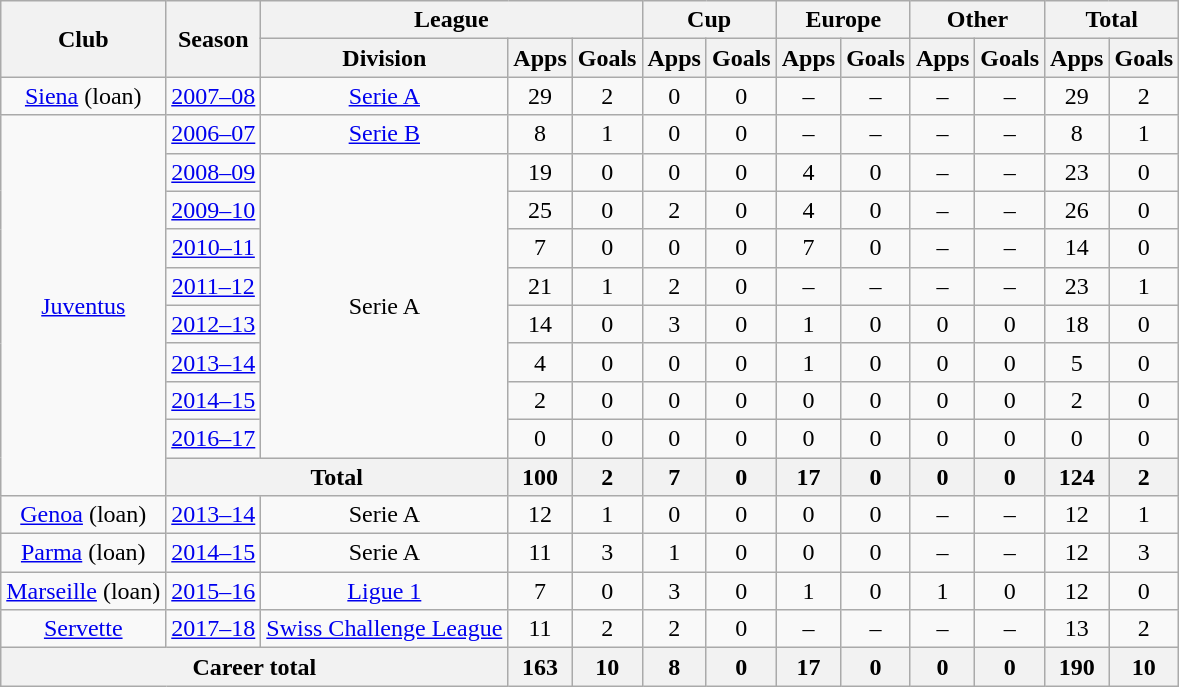<table class="wikitable" style="text-align:center">
<tr>
<th rowspan="2">Club</th>
<th rowspan="2">Season</th>
<th colspan="3">League</th>
<th colspan="2">Cup</th>
<th colspan="2">Europe</th>
<th colspan="2">Other</th>
<th colspan="2">Total</th>
</tr>
<tr>
<th>Division</th>
<th>Apps</th>
<th>Goals</th>
<th>Apps</th>
<th>Goals</th>
<th>Apps</th>
<th>Goals</th>
<th>Apps</th>
<th>Goals</th>
<th>Apps</th>
<th>Goals</th>
</tr>
<tr>
<td><a href='#'>Siena</a> (loan)</td>
<td><a href='#'>2007–08</a></td>
<td><a href='#'>Serie A</a></td>
<td>29</td>
<td>2</td>
<td>0</td>
<td>0</td>
<td>–</td>
<td>–</td>
<td>–</td>
<td>–</td>
<td>29</td>
<td>2</td>
</tr>
<tr>
<td rowspan="10"><a href='#'>Juventus</a></td>
<td><a href='#'>2006–07</a></td>
<td><a href='#'>Serie B</a></td>
<td>8</td>
<td>1</td>
<td>0</td>
<td>0</td>
<td>–</td>
<td>–</td>
<td>–</td>
<td>–</td>
<td>8</td>
<td>1</td>
</tr>
<tr>
<td><a href='#'>2008–09</a></td>
<td rowspan="8">Serie A</td>
<td>19</td>
<td>0</td>
<td>0</td>
<td>0</td>
<td>4</td>
<td>0</td>
<td>–</td>
<td>–</td>
<td>23</td>
<td>0</td>
</tr>
<tr>
<td><a href='#'>2009–10</a></td>
<td>25</td>
<td>0</td>
<td>2</td>
<td>0</td>
<td>4</td>
<td>0</td>
<td>–</td>
<td>–</td>
<td>26</td>
<td>0</td>
</tr>
<tr>
<td><a href='#'>2010–11</a></td>
<td>7</td>
<td>0</td>
<td>0</td>
<td>0</td>
<td>7</td>
<td>0</td>
<td>–</td>
<td>–</td>
<td>14</td>
<td>0</td>
</tr>
<tr>
<td><a href='#'>2011–12</a></td>
<td>21</td>
<td>1</td>
<td>2</td>
<td>0</td>
<td>–</td>
<td>–</td>
<td>–</td>
<td>–</td>
<td>23</td>
<td>1</td>
</tr>
<tr>
<td><a href='#'>2012–13</a></td>
<td>14</td>
<td>0</td>
<td>3</td>
<td>0</td>
<td>1</td>
<td>0</td>
<td>0</td>
<td>0</td>
<td>18</td>
<td>0</td>
</tr>
<tr>
<td><a href='#'>2013–14</a></td>
<td>4</td>
<td>0</td>
<td>0</td>
<td>0</td>
<td>1</td>
<td>0</td>
<td>0</td>
<td>0</td>
<td>5</td>
<td>0</td>
</tr>
<tr>
<td><a href='#'>2014–15</a></td>
<td>2</td>
<td>0</td>
<td>0</td>
<td>0</td>
<td>0</td>
<td>0</td>
<td>0</td>
<td>0</td>
<td>2</td>
<td>0</td>
</tr>
<tr>
<td><a href='#'>2016–17</a></td>
<td>0</td>
<td>0</td>
<td>0</td>
<td>0</td>
<td>0</td>
<td>0</td>
<td>0</td>
<td>0</td>
<td>0</td>
<td>0</td>
</tr>
<tr>
<th colspan="2">Total</th>
<th>100</th>
<th>2</th>
<th>7</th>
<th>0</th>
<th>17</th>
<th>0</th>
<th>0</th>
<th>0</th>
<th>124</th>
<th>2</th>
</tr>
<tr>
<td><a href='#'>Genoa</a> (loan)</td>
<td><a href='#'>2013–14</a></td>
<td>Serie A</td>
<td>12</td>
<td>1</td>
<td>0</td>
<td>0</td>
<td>0</td>
<td>0</td>
<td>–</td>
<td>–</td>
<td>12</td>
<td>1</td>
</tr>
<tr>
<td><a href='#'>Parma</a> (loan)</td>
<td><a href='#'>2014–15</a></td>
<td>Serie A</td>
<td>11</td>
<td>3</td>
<td>1</td>
<td>0</td>
<td>0</td>
<td>0</td>
<td>–</td>
<td>–</td>
<td>12</td>
<td>3</td>
</tr>
<tr>
<td><a href='#'>Marseille</a> (loan)</td>
<td><a href='#'>2015–16</a></td>
<td><a href='#'>Ligue 1</a></td>
<td>7</td>
<td>0</td>
<td>3</td>
<td>0</td>
<td>1</td>
<td>0</td>
<td>1</td>
<td>0</td>
<td>12</td>
<td>0</td>
</tr>
<tr>
<td><a href='#'>Servette</a></td>
<td><a href='#'>2017–18</a></td>
<td><a href='#'>Swiss Challenge League</a></td>
<td>11</td>
<td>2</td>
<td>2</td>
<td>0</td>
<td>–</td>
<td>–</td>
<td>–</td>
<td>–</td>
<td>13</td>
<td>2</td>
</tr>
<tr>
<th colspan="3">Career total</th>
<th>163</th>
<th>10</th>
<th>8</th>
<th>0</th>
<th>17</th>
<th>0</th>
<th>0</th>
<th>0</th>
<th>190</th>
<th>10</th>
</tr>
</table>
